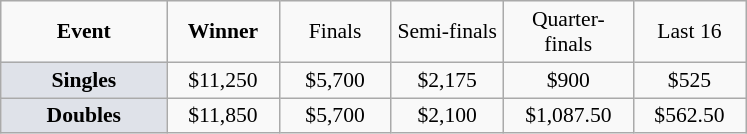<table class=wikitable style="font-size:90%;text-align:center">
<tr>
<td style="width:104px;"><strong>Event</strong></td>
<td style="width:68px;"><strong>Winner</strong></td>
<td style="width:68px;">Finals</td>
<td style="width:68px;">Semi-finals</td>
<td style="width:80px;">Quarter-finals</td>
<td style="width:68px;">Last 16</td>
</tr>
<tr>
<td style="background:#dfe2e9;"><strong>Singles</strong></td>
<td>$11,250</td>
<td>$5,700</td>
<td>$2,175</td>
<td>$900</td>
<td>$525</td>
</tr>
<tr>
<td style="background:#dfe2e9;"><strong>Doubles</strong></td>
<td>$11,850</td>
<td>$5,700</td>
<td>$2,100</td>
<td>$1,087.50</td>
<td>$562.50</td>
</tr>
</table>
